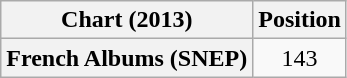<table class="wikitable sortable plainrowheaders" style="text-align:center">
<tr>
<th scope="col">Chart (2013)</th>
<th scope="col">Position</th>
</tr>
<tr>
<th scope="row">French Albums (SNEP)</th>
<td>143</td>
</tr>
</table>
